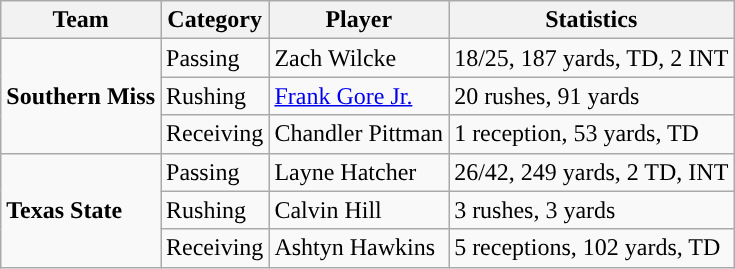<table class="wikitable" style="float: left;">
<tr>
<th>Team</th>
<th>Category</th>
<th>Player</th>
<th>Statistics</th>
</tr>
<tr>
<td rowspan=3><strong>Southern Miss</strong></td>
<td>Passing</td>
<td>Zach Wilcke</td>
<td>18/25, 187 yards, TD, 2 INT</td>
</tr>
<tr>
<td>Rushing</td>
<td><a href='#'>Frank Gore Jr.</a></td>
<td>20 rushes, 91 yards</td>
</tr>
<tr>
<td>Receiving</td>
<td>Chandler Pittman</td>
<td>1 reception, 53 yards, TD</td>
</tr>
<tr>
<td rowspan=3><strong>Texas State</strong></td>
<td>Passing</td>
<td>Layne Hatcher</td>
<td>26/42, 249 yards, 2 TD, INT</td>
</tr>
<tr>
<td>Rushing</td>
<td>Calvin Hill</td>
<td>3 rushes, 3 yards</td>
</tr>
<tr>
<td>Receiving</td>
<td>Ashtyn Hawkins</td>
<td>5 receptions, 102 yards, TD</td>
</tr>
</table>
